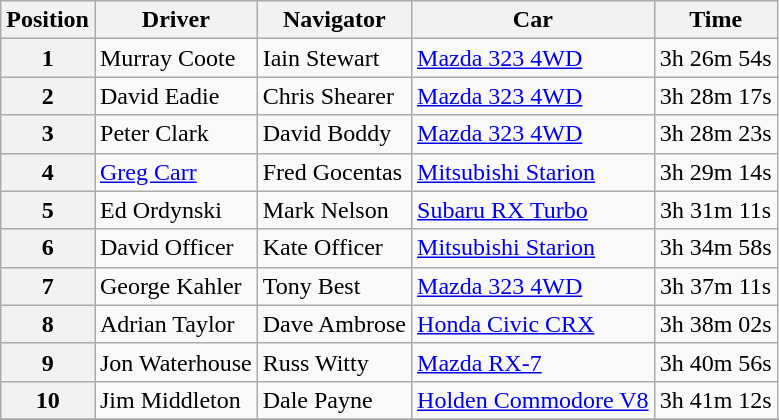<table class="wikitable" border="1">
<tr>
<th>Position</th>
<th>Driver</th>
<th>Navigator</th>
<th>Car</th>
<th>Time</th>
</tr>
<tr>
<th>1</th>
<td>Murray Coote</td>
<td>Iain Stewart</td>
<td><a href='#'>Mazda 323 4WD</a></td>
<td align="center">3h 26m 54s</td>
</tr>
<tr>
<th>2</th>
<td>David Eadie</td>
<td>Chris Shearer</td>
<td><a href='#'>Mazda 323 4WD</a></td>
<td align="center">3h 28m 17s</td>
</tr>
<tr>
<th>3</th>
<td>Peter Clark</td>
<td>David Boddy</td>
<td><a href='#'>Mazda 323 4WD</a></td>
<td align="center">3h 28m 23s</td>
</tr>
<tr>
<th>4</th>
<td><a href='#'>Greg Carr</a></td>
<td>Fred Gocentas</td>
<td><a href='#'>Mitsubishi Starion</a></td>
<td align="center">3h 29m 14s</td>
</tr>
<tr>
<th>5</th>
<td>Ed Ordynski</td>
<td>Mark Nelson</td>
<td><a href='#'>Subaru RX Turbo</a></td>
<td align="center">3h 31m 11s</td>
</tr>
<tr>
<th>6</th>
<td>David Officer</td>
<td>Kate Officer</td>
<td><a href='#'>Mitsubishi Starion</a></td>
<td align="center">3h 34m 58s</td>
</tr>
<tr>
<th>7</th>
<td>George Kahler</td>
<td>Tony Best</td>
<td><a href='#'>Mazda 323 4WD</a></td>
<td align="center">3h 37m 11s</td>
</tr>
<tr>
<th>8</th>
<td>Adrian Taylor</td>
<td>Dave Ambrose</td>
<td><a href='#'>Honda Civic CRX</a></td>
<td align="center">3h 38m 02s</td>
</tr>
<tr>
<th>9</th>
<td>Jon Waterhouse</td>
<td>Russ Witty</td>
<td><a href='#'>Mazda RX-7</a></td>
<td align="center">3h 40m 56s</td>
</tr>
<tr>
<th>10</th>
<td>Jim Middleton</td>
<td>Dale Payne</td>
<td><a href='#'>Holden Commodore V8</a></td>
<td align="center">3h 41m 12s</td>
</tr>
<tr>
</tr>
</table>
